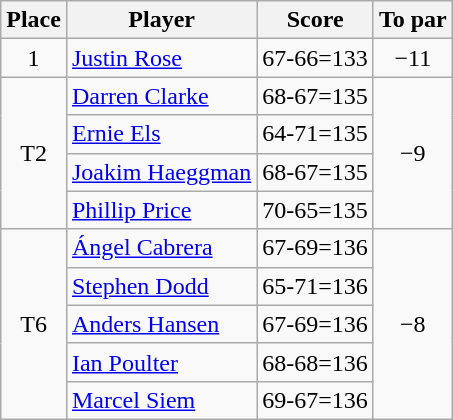<table class="wikitable">
<tr>
<th>Place</th>
<th>Player</th>
<th>Score</th>
<th>To par</th>
</tr>
<tr>
<td align=center>1</td>
<td> <a href='#'>Justin Rose</a></td>
<td align=center>67-66=133</td>
<td align=center>−11</td>
</tr>
<tr>
<td rowspan="4" align=center>T2</td>
<td> <a href='#'>Darren Clarke</a></td>
<td align=center>68-67=135</td>
<td rowspan="4" align=center>−9</td>
</tr>
<tr>
<td> <a href='#'>Ernie Els</a></td>
<td align=center>64-71=135</td>
</tr>
<tr>
<td> <a href='#'>Joakim Haeggman</a></td>
<td align=center>68-67=135</td>
</tr>
<tr>
<td> <a href='#'>Phillip Price</a></td>
<td align=center>70-65=135</td>
</tr>
<tr>
<td rowspan="5" align=center>T6</td>
<td> <a href='#'>Ángel Cabrera</a></td>
<td align=center>67-69=136</td>
<td rowspan="5" align=center>−8</td>
</tr>
<tr>
<td> <a href='#'>Stephen Dodd</a></td>
<td align=center>65-71=136</td>
</tr>
<tr>
<td> <a href='#'>Anders Hansen</a></td>
<td align=center>67-69=136</td>
</tr>
<tr>
<td> <a href='#'>Ian Poulter</a></td>
<td align=center>68-68=136</td>
</tr>
<tr>
<td> <a href='#'>Marcel Siem</a></td>
<td align=center>69-67=136</td>
</tr>
</table>
